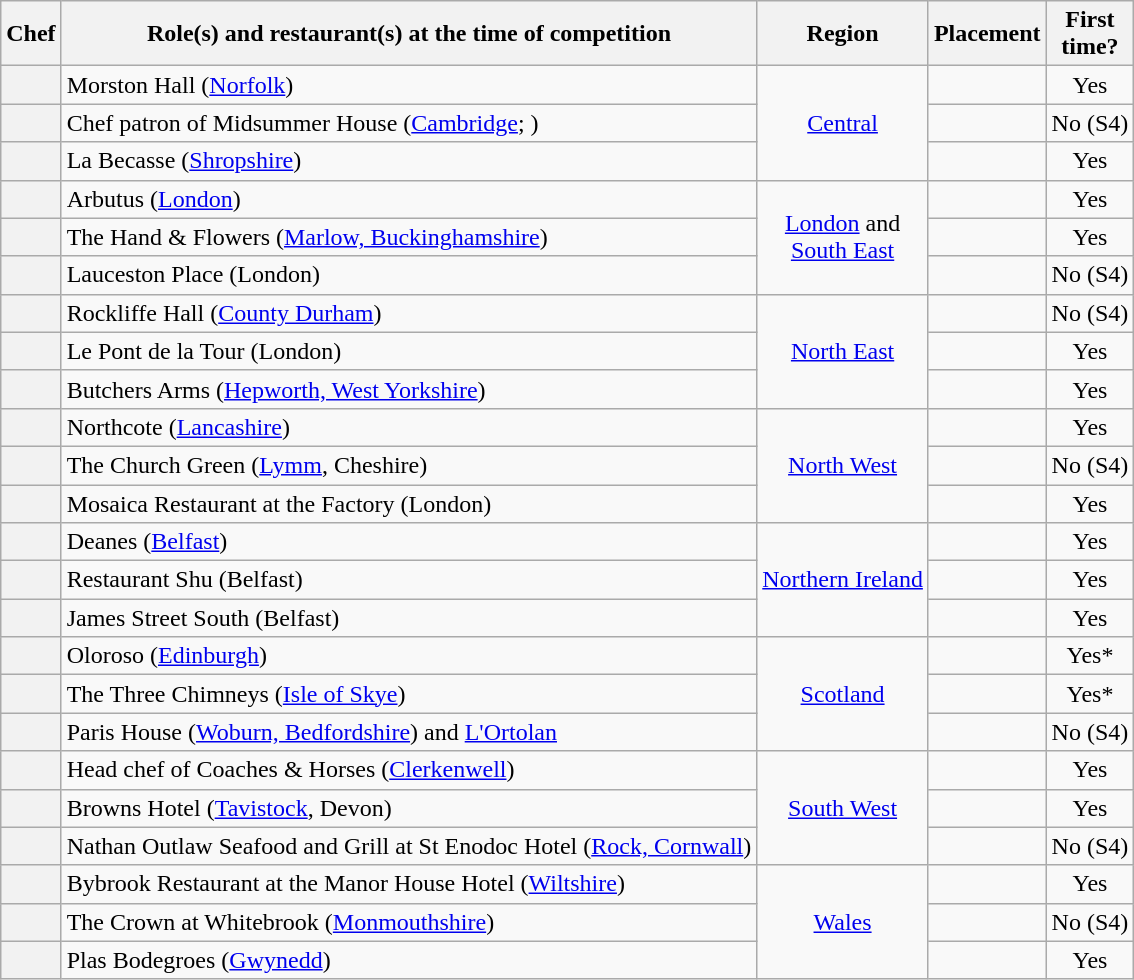<table class="wikitable sortable" style="text-align:center">
<tr>
<th scope="col">Chef</th>
<th scope="col" class="unsortable">Role(s) and restaurant(s) at the time of competition</th>
<th scope="col">Region</th>
<th scope="col">Placement</th>
<th scope="col">First<br>time?</th>
</tr>
<tr>
<th scope="row"></th>
<td align="left">Morston Hall (<a href='#'>Norfolk</a>)</td>
<td rowspan="3"><a href='#'>Central</a></td>
<td></td>
<td>Yes</td>
</tr>
<tr>
<th scope="row"></th>
<td align="left">Chef patron of Midsummer House (<a href='#'>Cambridge</a>; )</td>
<td></td>
<td>No (S4)</td>
</tr>
<tr>
<th scope="row"></th>
<td align="left">La Becasse (<a href='#'>Shropshire</a>)</td>
<td></td>
<td>Yes</td>
</tr>
<tr>
<th scope="row"></th>
<td align="left">Arbutus (<a href='#'>London</a>)</td>
<td rowspan="3"><a href='#'>London</a> and<br><a href='#'>South East</a></td>
<td></td>
<td>Yes</td>
</tr>
<tr>
<th scope="row"></th>
<td align="left">The Hand & Flowers (<a href='#'>Marlow, Buckinghamshire</a>)</td>
<td></td>
<td>Yes</td>
</tr>
<tr>
<th scope="row"></th>
<td align="left">Lauceston Place (London)</td>
<td></td>
<td>No (S4)</td>
</tr>
<tr>
<th scope="row"></th>
<td align="left">Rockliffe Hall (<a href='#'>County Durham</a>)</td>
<td rowspan="3"><a href='#'>North East</a></td>
<td></td>
<td>No (S4)</td>
</tr>
<tr>
<th scope="row"></th>
<td align="left">Le Pont de la Tour (London)</td>
<td></td>
<td>Yes</td>
</tr>
<tr>
<th scope="row"></th>
<td align="left">Butchers Arms (<a href='#'>Hepworth, West Yorkshire</a>)</td>
<td></td>
<td>Yes</td>
</tr>
<tr>
<th scope="row"></th>
<td align="left">Northcote (<a href='#'>Lancashire</a>)</td>
<td rowspan="3"><a href='#'>North West</a></td>
<td></td>
<td>Yes</td>
</tr>
<tr>
<th scope="row"></th>
<td align="left">The Church Green (<a href='#'>Lymm</a>, Cheshire)</td>
<td></td>
<td>No (S4)</td>
</tr>
<tr>
<th scope="row"></th>
<td align="left">Mosaica Restaurant at the Factory (London)</td>
<td></td>
<td>Yes</td>
</tr>
<tr>
<th scope="row"></th>
<td align="left">Deanes (<a href='#'>Belfast</a>)</td>
<td rowspan="3"><a href='#'>Northern Ireland</a></td>
<td></td>
<td>Yes</td>
</tr>
<tr>
<th scope="row"></th>
<td align="left">Restaurant Shu (Belfast)</td>
<td></td>
<td>Yes</td>
</tr>
<tr>
<th scope="row"></th>
<td align="left">James Street South (Belfast)</td>
<td></td>
<td>Yes</td>
</tr>
<tr>
<th scope="row"></th>
<td align="left">Oloroso (<a href='#'>Edinburgh</a>)</td>
<td rowspan="3"><a href='#'>Scotland</a></td>
<td></td>
<td> Yes*</td>
</tr>
<tr>
<th scope="row"></th>
<td align="left">The Three Chimneys (<a href='#'>Isle of Skye</a>)</td>
<td></td>
<td> Yes*</td>
</tr>
<tr>
<th scope="row"></th>
<td align="left">Paris House (<a href='#'>Woburn, Bedfordshire</a>) and <a href='#'>L'Ortolan</a></td>
<td></td>
<td>No (S4)</td>
</tr>
<tr>
<th scope="row"></th>
<td align="left">Head chef of Coaches & Horses (<a href='#'>Clerkenwell</a>)</td>
<td rowspan="3"><a href='#'>South West</a></td>
<td></td>
<td>Yes</td>
</tr>
<tr>
<th scope="row"></th>
<td align="left">Browns Hotel (<a href='#'>Tavistock</a>, Devon)</td>
<td></td>
<td>Yes</td>
</tr>
<tr>
<th scope="row"></th>
<td align="left">Nathan Outlaw Seafood and Grill at St Enodoc Hotel (<a href='#'>Rock, Cornwall</a>)</td>
<td></td>
<td>No (S4)</td>
</tr>
<tr>
<th scope="row"></th>
<td align="left">Bybrook Restaurant at the Manor House Hotel (<a href='#'>Wiltshire</a>)</td>
<td rowspan="3"><a href='#'>Wales</a></td>
<td></td>
<td>Yes</td>
</tr>
<tr>
<th scope="row"></th>
<td align="left">The Crown at Whitebrook (<a href='#'>Monmouthshire</a>)</td>
<td></td>
<td>No (S4)</td>
</tr>
<tr>
<th scope="row"></th>
<td align="left">Plas Bodegroes (<a href='#'>Gwynedd</a>)</td>
<td></td>
<td>Yes</td>
</tr>
</table>
